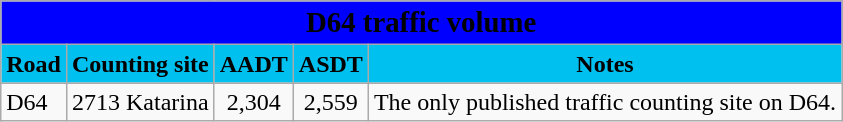<table class="wikitable">
<tr>
<td colspan=5 bgcolor=blue align=center style=margin-top:15><span><big><strong>D64 traffic volume</strong></big></span></td>
</tr>
<tr>
<td align=center bgcolor=00c0f0><strong>Road</strong></td>
<td align=center bgcolor=00c0f0><strong>Counting site</strong></td>
<td align=center bgcolor=00c0f0><strong>AADT</strong></td>
<td align=center bgcolor=00c0f0><strong>ASDT</strong></td>
<td align=center bgcolor=00c0f0><strong>Notes</strong></td>
</tr>
<tr>
<td> D64</td>
<td>2713 Katarina</td>
<td align=center>2,304</td>
<td align=center>2,559</td>
<td>The only published traffic counting site on D64.</td>
</tr>
</table>
